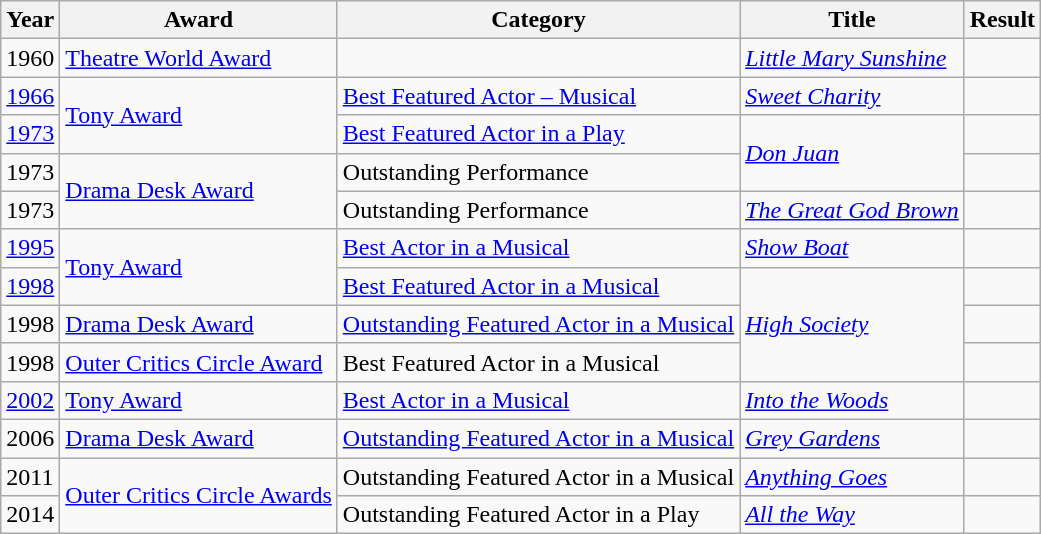<table class="wikitable">
<tr>
<th>Year</th>
<th>Award</th>
<th>Category</th>
<th>Title</th>
<th>Result</th>
</tr>
<tr>
<td>1960</td>
<td><a href='#'>Theatre World Award</a></td>
<td></td>
<td><em><a href='#'>Little Mary Sunshine</a></em></td>
<td></td>
</tr>
<tr>
<td><a href='#'>1966</a></td>
<td rowspan=2><a href='#'>Tony Award</a></td>
<td><a href='#'>Best Featured Actor – Musical</a></td>
<td><em><a href='#'>Sweet Charity</a></em></td>
<td></td>
</tr>
<tr>
<td><a href='#'>1973</a></td>
<td><a href='#'>Best Featured Actor in a Play</a></td>
<td rowspan=2><em><a href='#'>Don Juan</a></em></td>
<td></td>
</tr>
<tr>
<td>1973</td>
<td rowspan=2><a href='#'>Drama Desk Award</a></td>
<td>Outstanding Performance</td>
<td></td>
</tr>
<tr>
<td>1973</td>
<td>Outstanding Performance</td>
<td><em><a href='#'>The Great God Brown</a></em></td>
<td></td>
</tr>
<tr>
<td><a href='#'>1995</a></td>
<td rowspan=2><a href='#'>Tony Award</a></td>
<td><a href='#'>Best Actor in a Musical</a></td>
<td><em><a href='#'>Show Boat</a></em></td>
<td></td>
</tr>
<tr>
<td><a href='#'>1998</a></td>
<td><a href='#'>Best Featured Actor in a Musical</a></td>
<td rowspan=3><em><a href='#'>High Society</a></em></td>
<td></td>
</tr>
<tr>
<td>1998</td>
<td><a href='#'>Drama Desk Award</a></td>
<td><a href='#'>Outstanding Featured Actor in a Musical</a></td>
<td></td>
</tr>
<tr>
<td>1998</td>
<td><a href='#'>Outer Critics Circle Award</a></td>
<td>Best Featured Actor in a Musical</td>
<td></td>
</tr>
<tr>
<td><a href='#'>2002</a></td>
<td><a href='#'>Tony Award</a></td>
<td><a href='#'>Best Actor in a Musical</a></td>
<td><em><a href='#'>Into the Woods</a></em></td>
<td></td>
</tr>
<tr>
<td>2006</td>
<td><a href='#'>Drama Desk Award</a></td>
<td><a href='#'>Outstanding Featured Actor in a Musical</a></td>
<td><em><a href='#'>Grey Gardens</a></em></td>
<td></td>
</tr>
<tr>
<td>2011</td>
<td rowspan=2><a href='#'>Outer Critics Circle Awards</a></td>
<td>Outstanding Featured Actor in a Musical</td>
<td><em><a href='#'>Anything Goes</a></em></td>
<td></td>
</tr>
<tr>
<td>2014</td>
<td>Outstanding Featured Actor in a Play</td>
<td><em><a href='#'>All the Way</a></em></td>
<td></td>
</tr>
</table>
